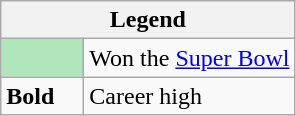<table class="wikitable mw-collapsible">
<tr>
<th colspan="2">Legend</th>
</tr>
<tr>
<td style="background:#afe6ba; width:3em;"></td>
<td>Won the <a href='#'>Super Bowl</a></td>
</tr>
<tr>
<td><strong>Bold</strong></td>
<td>Career high</td>
</tr>
</table>
